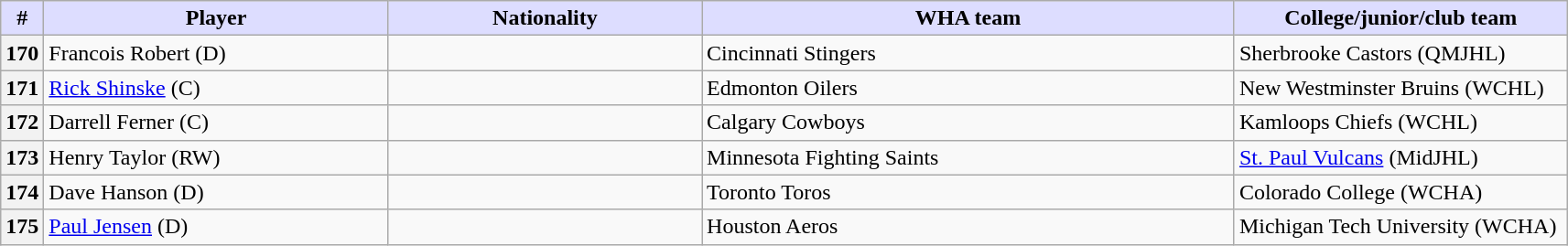<table class="wikitable">
<tr>
<th style="background:#ddf; width:2.75%;">#</th>
<th style="background:#ddf; width:22.0%;">Player</th>
<th style="background:#ddf; width:20.0%;">Nationality</th>
<th style="background:#ddf; width:34.0%;">WHA team</th>
<th style="background:#ddf; width:100.0%;">College/junior/club team</th>
</tr>
<tr>
<th>170</th>
<td>Francois Robert (D)</td>
<td></td>
<td>Cincinnati Stingers</td>
<td>Sherbrooke Castors (QMJHL)</td>
</tr>
<tr>
<th>171</th>
<td><a href='#'>Rick Shinske</a> (C)</td>
<td></td>
<td>Edmonton Oilers</td>
<td>New Westminster Bruins (WCHL)</td>
</tr>
<tr>
<th>172</th>
<td>Darrell Ferner (C)</td>
<td></td>
<td>Calgary Cowboys</td>
<td>Kamloops Chiefs (WCHL)</td>
</tr>
<tr>
<th>173</th>
<td>Henry Taylor (RW)</td>
<td></td>
<td>Minnesota Fighting Saints</td>
<td><a href='#'>St. Paul Vulcans</a> (MidJHL)</td>
</tr>
<tr>
<th>174</th>
<td>Dave Hanson (D)</td>
<td></td>
<td>Toronto Toros</td>
<td>Colorado College (WCHA)</td>
</tr>
<tr>
<th>175</th>
<td><a href='#'>Paul Jensen</a> (D)</td>
<td></td>
<td>Houston Aeros</td>
<td>Michigan Tech University (WCHA)</td>
</tr>
</table>
